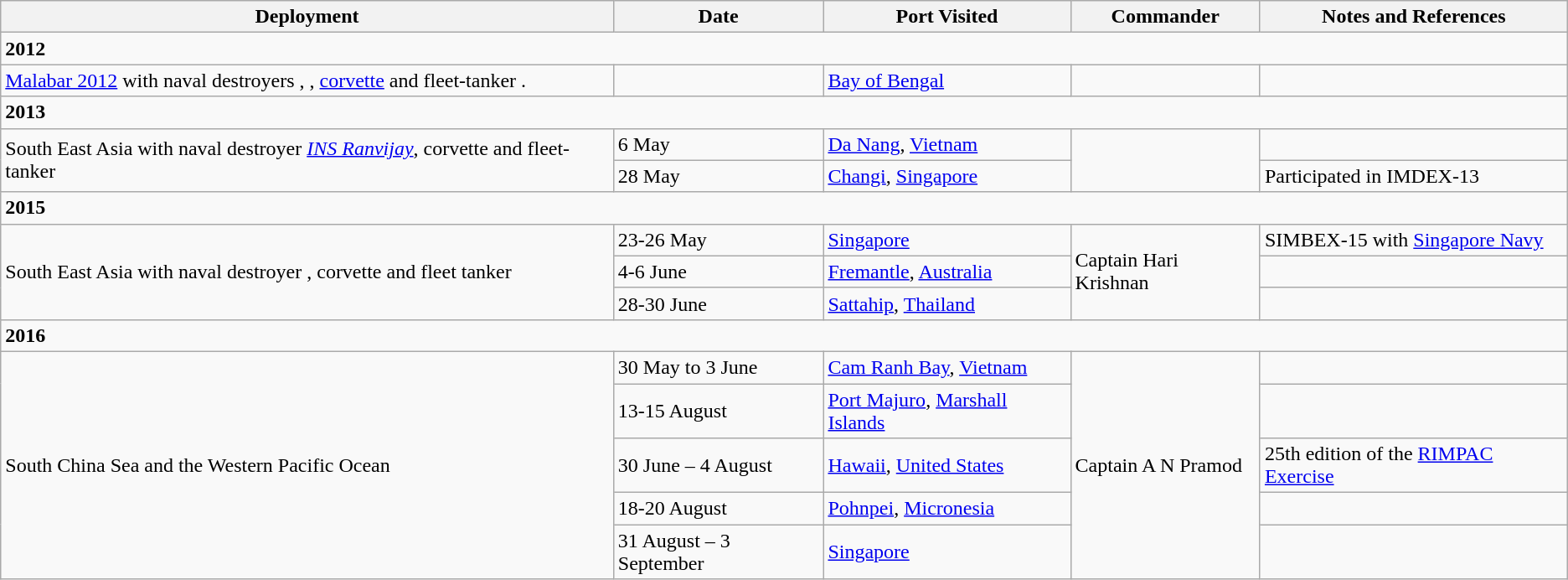<table class="wikitable">
<tr>
<th>Deployment</th>
<th>Date</th>
<th>Port Visited</th>
<th>Commander</th>
<th>Notes and References</th>
</tr>
<tr>
<td colspan="5"><strong>2012</strong></td>
</tr>
<tr>
<td><a href='#'>Malabar 2012</a> with naval destroyers , , <a href='#'>corvette</a>  and fleet-tanker .</td>
<td></td>
<td><a href='#'>Bay of Bengal</a></td>
<td></td>
<td></td>
</tr>
<tr>
<td colspan="5"><strong>2013</strong></td>
</tr>
<tr>
<td rowspan="2">South East Asia with naval destroyer <em><a href='#'>INS Ranvijay</a></em>, corvette  and fleet-tanker </td>
<td>6 May</td>
<td><a href='#'>Da Nang</a>, <a href='#'>Vietnam</a></td>
<td rowspan="2"></td>
<td></td>
</tr>
<tr>
<td>28 May</td>
<td><a href='#'>Changi</a>, <a href='#'>Singapore</a></td>
<td>Participated in IMDEX-13</td>
</tr>
<tr>
<td colspan="5"><strong>2015</strong></td>
</tr>
<tr>
<td rowspan="3">South East Asia with naval destroyer , corvette  and fleet tanker </td>
<td>23-26 May</td>
<td><a href='#'>Singapore</a></td>
<td rowspan="3">Captain Hari Krishnan</td>
<td>SIMBEX-15 with <a href='#'>Singapore Navy</a></td>
</tr>
<tr>
<td>4-6 June</td>
<td><a href='#'>Fremantle</a>, <a href='#'>Australia</a></td>
<td></td>
</tr>
<tr>
<td>28-30 June</td>
<td><a href='#'>Sattahip</a>, <a href='#'>Thailand</a></td>
<td></td>
</tr>
<tr>
<td colspan="5"><strong>2016</strong></td>
</tr>
<tr>
<td rowspan="5">South China Sea and the Western Pacific Ocean</td>
<td>30 May to 3 June</td>
<td><a href='#'>Cam Ranh Bay</a>, <a href='#'>Vietnam</a></td>
<td rowspan="5">Captain A N Pramod</td>
<td></td>
</tr>
<tr>
<td>13-15 August</td>
<td><a href='#'>Port Majuro</a>, <a href='#'>Marshall Islands</a></td>
<td></td>
</tr>
<tr>
<td>30 June – 4 August</td>
<td><a href='#'>Hawaii</a>, <a href='#'>United States</a></td>
<td>25th edition of the <a href='#'>RIMPAC Exercise</a></td>
</tr>
<tr>
<td>18-20 August</td>
<td><a href='#'>Pohnpei</a>, <a href='#'>Micronesia</a></td>
<td></td>
</tr>
<tr>
<td>31 August – 3 September</td>
<td><a href='#'>Singapore</a></td>
<td></td>
</tr>
</table>
